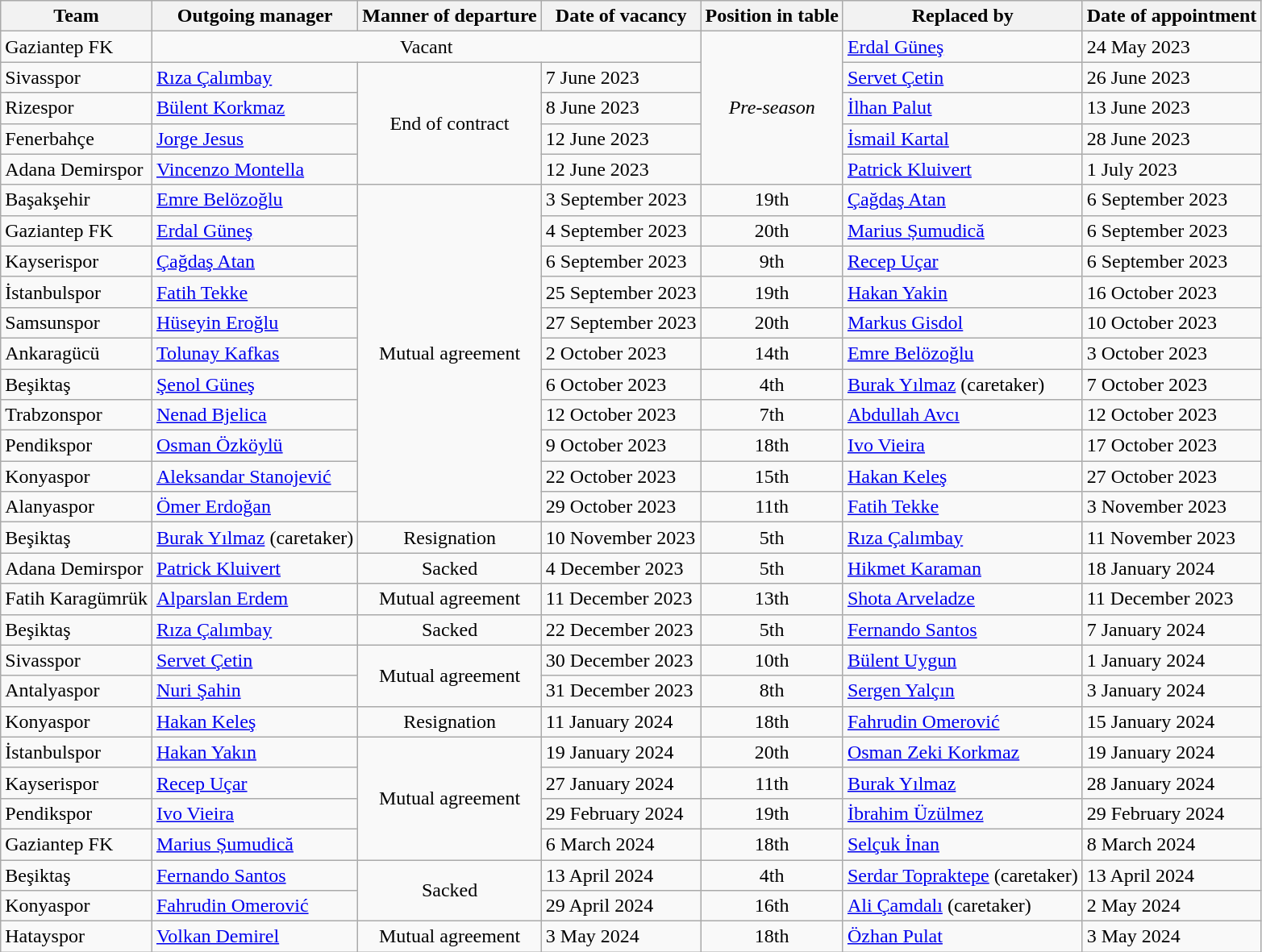<table class="wikitable">
<tr>
<th>Team</th>
<th>Outgoing manager</th>
<th>Manner of departure</th>
<th>Date of vacancy</th>
<th>Position in table</th>
<th>Replaced by</th>
<th>Date of appointment</th>
</tr>
<tr>
<td>Gaziantep FK</td>
<td align=center colspan=3>Vacant</td>
<td align=center rowspan=5><em>Pre-season</em></td>
<td> <a href='#'>Erdal Güneş</a></td>
<td>24 May 2023</td>
</tr>
<tr>
<td>Sivasspor</td>
<td> <a href='#'>Rıza Çalımbay</a></td>
<td align=center rowspan=4>End of contract</td>
<td>7 June 2023</td>
<td> <a href='#'>Servet Çetin</a></td>
<td>26 June 2023</td>
</tr>
<tr>
<td>Rizespor</td>
<td> <a href='#'>Bülent Korkmaz</a></td>
<td>8 June 2023</td>
<td> <a href='#'>İlhan Palut</a></td>
<td>13 June 2023</td>
</tr>
<tr>
<td>Fenerbahçe</td>
<td> <a href='#'>Jorge Jesus</a></td>
<td>12 June 2023</td>
<td> <a href='#'>İsmail Kartal</a></td>
<td>28 June 2023</td>
</tr>
<tr>
<td>Adana Demirspor</td>
<td> <a href='#'>Vincenzo Montella</a></td>
<td>12 June 2023</td>
<td> <a href='#'>Patrick Kluivert</a></td>
<td>1 July 2023</td>
</tr>
<tr>
<td>Başakşehir</td>
<td> <a href='#'>Emre Belözoğlu</a></td>
<td align=center rowspan=11>Mutual agreement</td>
<td>3 September 2023</td>
<td align=center>19th</td>
<td> <a href='#'>Çağdaş Atan</a></td>
<td>6 September 2023</td>
</tr>
<tr>
<td>Gaziantep FK</td>
<td> <a href='#'>Erdal Güneş</a></td>
<td>4 September 2023</td>
<td align=center>20th</td>
<td> <a href='#'>Marius Șumudică</a></td>
<td>6 September 2023</td>
</tr>
<tr>
<td>Kayserispor</td>
<td> <a href='#'>Çağdaş Atan</a></td>
<td>6 September 2023</td>
<td align=center>9th</td>
<td> <a href='#'>Recep Uçar</a></td>
<td>6 September 2023</td>
</tr>
<tr>
<td>İstanbulspor</td>
<td> <a href='#'>Fatih Tekke</a></td>
<td>25 September 2023</td>
<td align=center>19th</td>
<td> <a href='#'>Hakan Yakin</a></td>
<td>16 October 2023</td>
</tr>
<tr>
<td>Samsunspor</td>
<td> <a href='#'>Hüseyin Eroğlu</a></td>
<td>27 September 2023</td>
<td align=center>20th</td>
<td> <a href='#'>Markus Gisdol</a></td>
<td>10 October 2023</td>
</tr>
<tr>
<td>Ankaragücü</td>
<td> <a href='#'>Tolunay Kafkas</a></td>
<td>2 October 2023</td>
<td align=center>14th</td>
<td> <a href='#'>Emre Belözoğlu</a></td>
<td>3 October 2023</td>
</tr>
<tr>
<td>Beşiktaş</td>
<td> <a href='#'>Şenol Güneş</a></td>
<td>6 October 2023</td>
<td align=center>4th</td>
<td> <a href='#'>Burak Yılmaz</a> (caretaker)</td>
<td>7 October 2023</td>
</tr>
<tr>
<td>Trabzonspor</td>
<td> <a href='#'>Nenad Bjelica</a></td>
<td>12 October 2023</td>
<td align=center>7th</td>
<td> <a href='#'>Abdullah Avcı</a></td>
<td>12 October 2023</td>
</tr>
<tr>
<td>Pendikspor</td>
<td> <a href='#'>Osman Özköylü</a></td>
<td>9 October 2023</td>
<td align=center>18th</td>
<td> <a href='#'>Ivo Vieira</a></td>
<td>17 October 2023</td>
</tr>
<tr>
<td>Konyaspor</td>
<td> <a href='#'>Aleksandar Stanojević</a></td>
<td>22 October 2023</td>
<td align=center>15th</td>
<td> <a href='#'>Hakan Keleş</a></td>
<td>27 October 2023</td>
</tr>
<tr>
<td>Alanyaspor</td>
<td> <a href='#'>Ömer Erdoğan</a></td>
<td>29 October 2023</td>
<td align=center>11th</td>
<td> <a href='#'>Fatih Tekke</a></td>
<td>3 November 2023</td>
</tr>
<tr>
<td>Beşiktaş</td>
<td> <a href='#'>Burak Yılmaz</a> (caretaker)</td>
<td align=center>Resignation</td>
<td>10 November 2023</td>
<td align=center>5th</td>
<td> <a href='#'>Rıza Çalımbay</a></td>
<td>11 November 2023</td>
</tr>
<tr>
<td>Adana Demirspor</td>
<td> <a href='#'>Patrick Kluivert</a></td>
<td align=center>Sacked</td>
<td>4 December 2023</td>
<td align=center>5th</td>
<td> <a href='#'>Hikmet Karaman</a></td>
<td>18 January 2024</td>
</tr>
<tr>
<td>Fatih Karagümrük</td>
<td> <a href='#'>Alparslan Erdem</a></td>
<td align=center>Mutual agreement</td>
<td>11 December 2023</td>
<td align=center>13th</td>
<td> <a href='#'>Shota Arveladze</a></td>
<td>11 December 2023</td>
</tr>
<tr>
<td>Beşiktaş</td>
<td> <a href='#'>Rıza Çalımbay</a></td>
<td align=center>Sacked</td>
<td>22 December 2023</td>
<td align=center>5th</td>
<td> <a href='#'>Fernando Santos</a></td>
<td>7 January 2024</td>
</tr>
<tr>
<td>Sivasspor</td>
<td> <a href='#'>Servet Çetin</a></td>
<td align=center rowspan=2>Mutual agreement</td>
<td>30 December 2023</td>
<td align=center>10th</td>
<td> <a href='#'>Bülent Uygun</a></td>
<td>1 January 2024</td>
</tr>
<tr>
<td>Antalyaspor</td>
<td> <a href='#'>Nuri Şahin</a></td>
<td>31 December 2023</td>
<td align=center>8th</td>
<td> <a href='#'>Sergen Yalçın</a></td>
<td>3 January 2024</td>
</tr>
<tr>
<td>Konyaspor</td>
<td> <a href='#'>Hakan Keleş</a></td>
<td align=center>Resignation</td>
<td>11 January 2024</td>
<td align=center>18th</td>
<td> <a href='#'>Fahrudin Omerović</a></td>
<td>15 January 2024</td>
</tr>
<tr>
<td>İstanbulspor</td>
<td> <a href='#'>Hakan Yakın</a></td>
<td align=center rowspan=4>Mutual agreement</td>
<td>19 January 2024</td>
<td align=center>20th</td>
<td> <a href='#'>Osman Zeki Korkmaz</a></td>
<td>19 January 2024</td>
</tr>
<tr>
<td>Kayserispor</td>
<td> <a href='#'>Recep Uçar</a></td>
<td>27 January 2024</td>
<td align=center>11th</td>
<td> <a href='#'>Burak Yılmaz</a></td>
<td>28 January 2024</td>
</tr>
<tr>
<td>Pendikspor</td>
<td> <a href='#'>Ivo Vieira</a></td>
<td>29 February 2024</td>
<td align=center>19th</td>
<td> <a href='#'>İbrahim Üzülmez</a></td>
<td>29 February 2024</td>
</tr>
<tr>
<td>Gaziantep FK</td>
<td> <a href='#'>Marius Șumudică</a></td>
<td>6 March 2024</td>
<td align=center>18th</td>
<td> <a href='#'>Selçuk İnan</a></td>
<td>8 March 2024</td>
</tr>
<tr>
<td>Beşiktaş</td>
<td> <a href='#'>Fernando Santos</a></td>
<td align=center rowspan=2>Sacked</td>
<td>13 April 2024</td>
<td align=center>4th</td>
<td> <a href='#'>Serdar Topraktepe</a> (caretaker)</td>
<td>13 April 2024</td>
</tr>
<tr>
<td>Konyaspor</td>
<td> <a href='#'>Fahrudin Omerović</a></td>
<td>29 April 2024</td>
<td align=center>16th</td>
<td> <a href='#'>Ali Çamdalı</a> (caretaker)</td>
<td>2 May 2024</td>
</tr>
<tr>
<td>Hatayspor</td>
<td> <a href='#'>Volkan Demirel</a></td>
<td align=center>Mutual agreement</td>
<td>3 May 2024</td>
<td align=center>18th</td>
<td> <a href='#'>Özhan Pulat</a></td>
<td>3 May 2024</td>
</tr>
</table>
